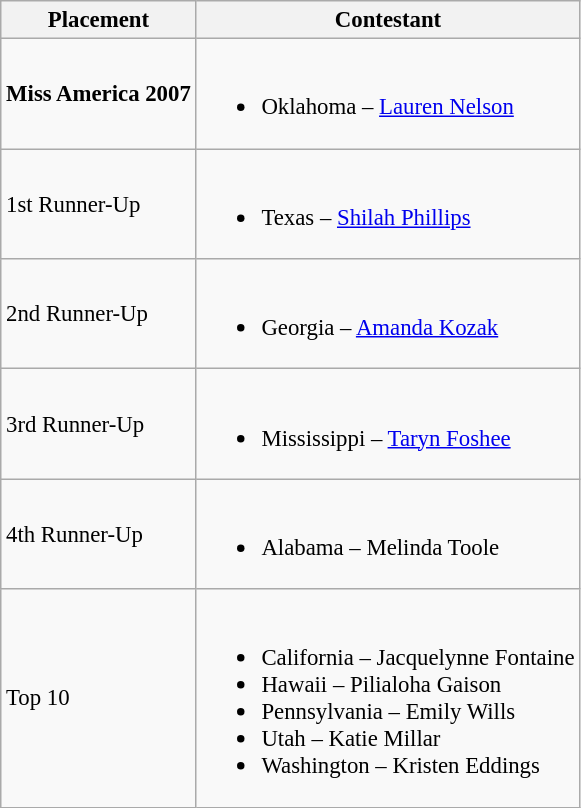<table class="wikitable sortable" style="font-size: 95%;">
<tr>
<th>Placement</th>
<th>Contestant</th>
</tr>
<tr>
<td><strong>Miss America 2007</strong></td>
<td><br><ul><li>Oklahoma – <a href='#'>Lauren Nelson</a></li></ul></td>
</tr>
<tr>
<td>1st Runner-Up</td>
<td><br><ul><li>Texas – <a href='#'>Shilah Phillips</a></li></ul></td>
</tr>
<tr>
<td>2nd Runner-Up</td>
<td><br><ul><li>Georgia – <a href='#'>Amanda Kozak</a></li></ul></td>
</tr>
<tr>
<td>3rd Runner-Up</td>
<td><br><ul><li>Mississippi – <a href='#'>Taryn Foshee</a></li></ul></td>
</tr>
<tr>
<td>4th Runner-Up</td>
<td><br><ul><li>Alabama – Melinda Toole</li></ul></td>
</tr>
<tr>
<td>Top 10</td>
<td><br><ul><li>California – Jacquelynne Fontaine</li><li>Hawaii – Pilialoha Gaison</li><li>Pennsylvania – Emily Wills</li><li>Utah – Katie Millar</li><li>Washington – Kristen Eddings</li></ul></td>
</tr>
</table>
